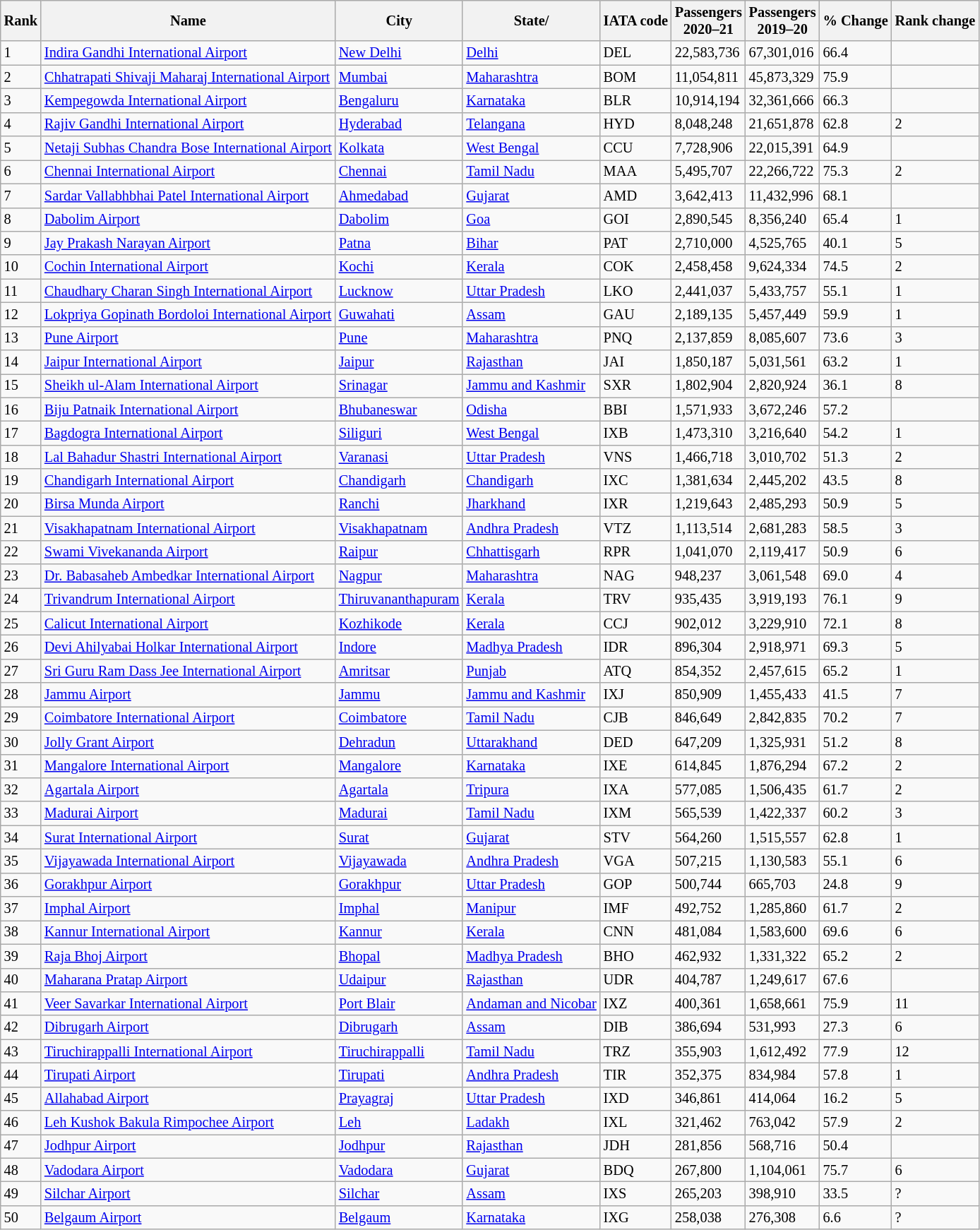<table class="wikitable sortable" style="border-collapse:collapse; text-align:left; font-size:85%">
<tr>
<th>Rank</th>
<th>Name</th>
<th>City</th>
<th>State/</th>
<th>IATA code</th>
<th>Passengers <br> 2020–21</th>
<th>Passengers <br> 2019–20</th>
<th>% Change</th>
<th>Rank change</th>
</tr>
<tr>
<td>1</td>
<td><a href='#'>Indira Gandhi International Airport</a></td>
<td><a href='#'>New Delhi</a></td>
<td><a href='#'>Delhi</a></td>
<td>DEL</td>
<td>22,583,736</td>
<td>67,301,016</td>
<td>66.4</td>
<td></td>
</tr>
<tr>
<td>2</td>
<td><a href='#'>Chhatrapati Shivaji Maharaj International Airport</a></td>
<td><a href='#'>Mumbai</a></td>
<td><a href='#'>Maharashtra</a></td>
<td>BOM</td>
<td>11,054,811</td>
<td>45,873,329</td>
<td>75.9</td>
<td></td>
</tr>
<tr>
<td>3</td>
<td><a href='#'>Kempegowda International Airport</a></td>
<td><a href='#'>Bengaluru</a></td>
<td><a href='#'>Karnataka</a></td>
<td>BLR</td>
<td>10,914,194</td>
<td>32,361,666</td>
<td>66.3</td>
<td></td>
</tr>
<tr>
<td>4</td>
<td><a href='#'>Rajiv Gandhi International Airport</a></td>
<td><a href='#'>Hyderabad</a></td>
<td><a href='#'>Telangana</a></td>
<td>HYD</td>
<td>8,048,248</td>
<td>21,651,878</td>
<td>62.8</td>
<td>2</td>
</tr>
<tr>
<td>5</td>
<td><a href='#'>Netaji Subhas Chandra Bose International Airport</a></td>
<td><a href='#'>Kolkata</a></td>
<td><a href='#'>West Bengal</a></td>
<td>CCU</td>
<td>7,728,906</td>
<td>22,015,391</td>
<td>64.9</td>
<td></td>
</tr>
<tr>
<td>6</td>
<td><a href='#'>Chennai International Airport</a></td>
<td><a href='#'>Chennai</a></td>
<td><a href='#'>Tamil Nadu</a></td>
<td>MAA</td>
<td>5,495,707</td>
<td>22,266,722</td>
<td>75.3</td>
<td>2</td>
</tr>
<tr>
<td>7</td>
<td><a href='#'>Sardar Vallabhbhai Patel International Airport</a></td>
<td><a href='#'>Ahmedabad</a></td>
<td><a href='#'>Gujarat</a></td>
<td>AMD</td>
<td>3,642,413</td>
<td>11,432,996</td>
<td>68.1</td>
<td></td>
</tr>
<tr>
<td>8</td>
<td><a href='#'>Dabolim Airport</a></td>
<td><a href='#'>Dabolim</a></td>
<td><a href='#'>Goa</a></td>
<td>GOI</td>
<td>2,890,545</td>
<td>8,356,240</td>
<td>65.4</td>
<td>1</td>
</tr>
<tr>
<td>9</td>
<td><a href='#'>Jay Prakash Narayan Airport</a></td>
<td><a href='#'>Patna</a></td>
<td><a href='#'>Bihar</a></td>
<td>PAT</td>
<td>2,710,000</td>
<td>4,525,765</td>
<td>40.1</td>
<td>5</td>
</tr>
<tr>
<td>10</td>
<td><a href='#'>Cochin International Airport</a></td>
<td><a href='#'>Kochi</a></td>
<td><a href='#'>Kerala</a></td>
<td>COK</td>
<td>2,458,458</td>
<td>9,624,334</td>
<td>74.5</td>
<td>2</td>
</tr>
<tr>
<td>11</td>
<td><a href='#'>Chaudhary Charan Singh International Airport</a></td>
<td><a href='#'>Lucknow</a></td>
<td><a href='#'>Uttar Pradesh</a></td>
<td>LKO</td>
<td>2,441,037</td>
<td>5,433,757</td>
<td>55.1</td>
<td>1</td>
</tr>
<tr>
<td>12</td>
<td><a href='#'>Lokpriya Gopinath Bordoloi International Airport</a></td>
<td><a href='#'>Guwahati</a></td>
<td><a href='#'>Assam</a></td>
<td>GAU</td>
<td>2,189,135</td>
<td>5,457,449</td>
<td>59.9</td>
<td>1</td>
</tr>
<tr>
<td>13</td>
<td><a href='#'>Pune Airport</a></td>
<td><a href='#'>Pune</a></td>
<td><a href='#'>Maharashtra</a></td>
<td>PNQ</td>
<td>2,137,859</td>
<td>8,085,607</td>
<td>73.6</td>
<td>3</td>
</tr>
<tr>
<td>14</td>
<td><a href='#'>Jaipur International Airport</a></td>
<td><a href='#'>Jaipur</a></td>
<td><a href='#'>Rajasthan</a></td>
<td>JAI</td>
<td>1,850,187</td>
<td>5,031,561</td>
<td>63.2</td>
<td>1</td>
</tr>
<tr>
<td>15</td>
<td><a href='#'>Sheikh ul-Alam International Airport</a></td>
<td><a href='#'>Srinagar</a></td>
<td><a href='#'>Jammu and Kashmir</a></td>
<td>SXR</td>
<td>1,802,904</td>
<td>2,820,924</td>
<td>36.1</td>
<td>8</td>
</tr>
<tr>
<td>16</td>
<td><a href='#'>Biju Patnaik International Airport</a></td>
<td><a href='#'>Bhubaneswar</a></td>
<td><a href='#'>Odisha</a></td>
<td>BBI</td>
<td>1,571,933</td>
<td>3,672,246</td>
<td>57.2</td>
<td></td>
</tr>
<tr>
<td>17</td>
<td><a href='#'>Bagdogra International Airport</a></td>
<td><a href='#'>Siliguri</a></td>
<td><a href='#'>West Bengal</a></td>
<td>IXB</td>
<td>1,473,310</td>
<td>3,216,640</td>
<td>54.2</td>
<td>1</td>
</tr>
<tr>
<td>18</td>
<td><a href='#'>Lal Bahadur Shastri International Airport</a></td>
<td><a href='#'>Varanasi</a></td>
<td><a href='#'>Uttar Pradesh</a></td>
<td>VNS</td>
<td>1,466,718</td>
<td>3,010,702</td>
<td>51.3</td>
<td>2</td>
</tr>
<tr>
<td>19</td>
<td><a href='#'>Chandigarh International Airport</a></td>
<td><a href='#'>Chandigarh</a></td>
<td><a href='#'>Chandigarh</a></td>
<td>IXC</td>
<td>1,381,634</td>
<td>2,445,202</td>
<td>43.5</td>
<td>8</td>
</tr>
<tr>
<td>20</td>
<td><a href='#'>Birsa Munda Airport</a></td>
<td><a href='#'>Ranchi</a></td>
<td><a href='#'>Jharkhand</a></td>
<td>IXR</td>
<td>1,219,643</td>
<td>2,485,293</td>
<td>50.9</td>
<td>5</td>
</tr>
<tr>
<td>21</td>
<td><a href='#'>Visakhapatnam International Airport</a></td>
<td><a href='#'>Visakhapatnam</a></td>
<td><a href='#'>Andhra Pradesh</a></td>
<td>VTZ</td>
<td>1,113,514</td>
<td>2,681,283</td>
<td>58.5</td>
<td>3</td>
</tr>
<tr>
<td>22</td>
<td><a href='#'>Swami Vivekananda Airport</a></td>
<td><a href='#'>Raipur</a></td>
<td><a href='#'>Chhattisgarh</a></td>
<td>RPR</td>
<td>1,041,070</td>
<td>2,119,417</td>
<td>50.9</td>
<td>6</td>
</tr>
<tr>
<td>23</td>
<td><a href='#'>Dr. Babasaheb Ambedkar International Airport</a></td>
<td><a href='#'>Nagpur</a></td>
<td><a href='#'>Maharashtra</a></td>
<td>NAG</td>
<td>948,237</td>
<td>3,061,548</td>
<td>69.0</td>
<td>4</td>
</tr>
<tr>
<td>24</td>
<td><a href='#'>Trivandrum International Airport</a></td>
<td><a href='#'>Thiruvananthapuram</a></td>
<td><a href='#'>Kerala</a></td>
<td>TRV</td>
<td>935,435</td>
<td>3,919,193</td>
<td>76.1</td>
<td>9</td>
</tr>
<tr>
<td>25</td>
<td><a href='#'>Calicut International Airport</a></td>
<td><a href='#'>Kozhikode</a></td>
<td><a href='#'>Kerala</a></td>
<td>CCJ</td>
<td>902,012</td>
<td>3,229,910</td>
<td>72.1</td>
<td>8</td>
</tr>
<tr>
<td>26</td>
<td><a href='#'>Devi Ahilyabai Holkar International Airport</a></td>
<td><a href='#'>Indore</a></td>
<td><a href='#'>Madhya Pradesh</a></td>
<td>IDR</td>
<td>896,304</td>
<td>2,918,971</td>
<td>69.3</td>
<td>5</td>
</tr>
<tr>
<td>27</td>
<td><a href='#'>Sri Guru Ram Dass Jee International Airport</a></td>
<td><a href='#'>Amritsar</a></td>
<td><a href='#'>Punjab</a></td>
<td>ATQ</td>
<td>854,352</td>
<td>2,457,615</td>
<td>65.2</td>
<td>1</td>
</tr>
<tr>
<td>28</td>
<td><a href='#'>Jammu Airport</a></td>
<td><a href='#'>Jammu</a></td>
<td><a href='#'>Jammu and Kashmir</a></td>
<td>IXJ</td>
<td>850,909</td>
<td>1,455,433</td>
<td>41.5</td>
<td>7</td>
</tr>
<tr>
<td>29</td>
<td><a href='#'>Coimbatore International Airport</a></td>
<td><a href='#'>Coimbatore</a></td>
<td><a href='#'>Tamil Nadu</a></td>
<td>CJB</td>
<td>846,649</td>
<td>2,842,835</td>
<td>70.2</td>
<td>7</td>
</tr>
<tr>
<td>30</td>
<td><a href='#'>Jolly Grant Airport</a></td>
<td><a href='#'>Dehradun</a></td>
<td><a href='#'>Uttarakhand</a></td>
<td>DED</td>
<td>647,209</td>
<td>1,325,931</td>
<td>51.2</td>
<td>8</td>
</tr>
<tr>
<td>31</td>
<td><a href='#'>Mangalore International Airport</a></td>
<td><a href='#'>Mangalore</a></td>
<td><a href='#'>Karnataka</a></td>
<td>IXE</td>
<td>614,845</td>
<td>1,876,294</td>
<td>67.2</td>
<td>2</td>
</tr>
<tr>
<td>32</td>
<td><a href='#'>Agartala Airport</a></td>
<td><a href='#'>Agartala</a></td>
<td><a href='#'>Tripura</a></td>
<td>IXA</td>
<td>577,085</td>
<td>1,506,435</td>
<td>61.7</td>
<td>2</td>
</tr>
<tr>
<td>33</td>
<td><a href='#'>Madurai Airport</a></td>
<td><a href='#'>Madurai</a></td>
<td><a href='#'>Tamil Nadu</a></td>
<td>IXM</td>
<td>565,539</td>
<td>1,422,337</td>
<td>60.2</td>
<td>3</td>
</tr>
<tr>
<td>34</td>
<td><a href='#'>Surat International Airport</a></td>
<td><a href='#'>Surat</a></td>
<td><a href='#'>Gujarat</a></td>
<td>STV</td>
<td>564,260</td>
<td>1,515,557</td>
<td>62.8</td>
<td>1</td>
</tr>
<tr>
<td>35</td>
<td><a href='#'>Vijayawada International Airport</a></td>
<td><a href='#'>Vijayawada</a></td>
<td><a href='#'>Andhra Pradesh</a></td>
<td>VGA</td>
<td>507,215</td>
<td>1,130,583</td>
<td>55.1</td>
<td>6</td>
</tr>
<tr>
<td>36</td>
<td><a href='#'>Gorakhpur Airport</a></td>
<td><a href='#'>Gorakhpur</a></td>
<td><a href='#'>Uttar Pradesh</a></td>
<td>GOP</td>
<td>500,744</td>
<td>665,703</td>
<td>24.8</td>
<td>9</td>
</tr>
<tr>
<td>37</td>
<td><a href='#'>Imphal Airport</a></td>
<td><a href='#'>Imphal</a></td>
<td><a href='#'>Manipur</a></td>
<td>IMF</td>
<td>492,752</td>
<td>1,285,860</td>
<td>61.7</td>
<td>2</td>
</tr>
<tr>
<td>38</td>
<td><a href='#'>Kannur International Airport</a></td>
<td><a href='#'>Kannur</a></td>
<td><a href='#'>Kerala</a></td>
<td>CNN</td>
<td>481,084</td>
<td>1,583,600</td>
<td>69.6</td>
<td>6</td>
</tr>
<tr>
<td>39</td>
<td><a href='#'>Raja Bhoj Airport</a></td>
<td><a href='#'>Bhopal</a></td>
<td><a href='#'>Madhya Pradesh</a></td>
<td>BHO</td>
<td>462,932</td>
<td>1,331,322</td>
<td>65.2</td>
<td>2</td>
</tr>
<tr>
<td>40</td>
<td><a href='#'>Maharana Pratap Airport</a></td>
<td><a href='#'>Udaipur</a></td>
<td><a href='#'>Rajasthan</a></td>
<td>UDR</td>
<td>404,787</td>
<td>1,249,617</td>
<td>67.6</td>
<td></td>
</tr>
<tr>
<td>41</td>
<td><a href='#'>Veer Savarkar International Airport</a></td>
<td><a href='#'>Port Blair</a></td>
<td><a href='#'>Andaman and Nicobar</a></td>
<td>IXZ</td>
<td>400,361</td>
<td>1,658,661</td>
<td>75.9</td>
<td>11</td>
</tr>
<tr>
<td>42</td>
<td><a href='#'>Dibrugarh Airport</a></td>
<td><a href='#'>Dibrugarh</a></td>
<td><a href='#'>Assam</a></td>
<td>DIB</td>
<td>386,694</td>
<td>531,993</td>
<td>27.3</td>
<td>6</td>
</tr>
<tr>
<td>43</td>
<td><a href='#'>Tiruchirappalli International Airport</a></td>
<td><a href='#'>Tiruchirappalli</a></td>
<td><a href='#'>Tamil Nadu</a></td>
<td>TRZ</td>
<td>355,903</td>
<td>1,612,492</td>
<td>77.9</td>
<td>12</td>
</tr>
<tr>
<td>44</td>
<td><a href='#'>Tirupati Airport</a></td>
<td><a href='#'>Tirupati</a></td>
<td><a href='#'>Andhra Pradesh</a></td>
<td>TIR</td>
<td>352,375</td>
<td>834,984</td>
<td>57.8</td>
<td>1</td>
</tr>
<tr>
<td>45</td>
<td><a href='#'>Allahabad Airport</a></td>
<td><a href='#'>Prayagraj</a></td>
<td><a href='#'>Uttar Pradesh</a></td>
<td>IXD</td>
<td>346,861</td>
<td>414,064</td>
<td>16.2</td>
<td>5</td>
</tr>
<tr>
<td>46</td>
<td><a href='#'>Leh Kushok Bakula Rimpochee Airport</a></td>
<td><a href='#'>Leh</a></td>
<td><a href='#'>Ladakh</a></td>
<td>IXL</td>
<td>321,462</td>
<td>763,042</td>
<td>57.9</td>
<td>2</td>
</tr>
<tr>
<td>47</td>
<td><a href='#'>Jodhpur Airport</a></td>
<td><a href='#'>Jodhpur</a></td>
<td><a href='#'>Rajasthan</a></td>
<td>JDH</td>
<td>281,856</td>
<td>568,716</td>
<td>50.4</td>
<td></td>
</tr>
<tr>
<td>48</td>
<td><a href='#'>Vadodara Airport</a></td>
<td><a href='#'>Vadodara</a></td>
<td><a href='#'>Gujarat</a></td>
<td>BDQ</td>
<td>267,800</td>
<td>1,104,061</td>
<td>75.7</td>
<td>6</td>
</tr>
<tr>
<td>49</td>
<td><a href='#'>Silchar Airport</a></td>
<td><a href='#'>Silchar</a></td>
<td><a href='#'>Assam</a></td>
<td>IXS</td>
<td>265,203</td>
<td>398,910</td>
<td>33.5</td>
<td>?</td>
</tr>
<tr>
<td>50</td>
<td><a href='#'>Belgaum Airport</a></td>
<td><a href='#'>Belgaum</a></td>
<td><a href='#'>Karnataka</a></td>
<td>IXG</td>
<td>258,038</td>
<td>276,308</td>
<td>6.6</td>
<td>?</td>
</tr>
</table>
